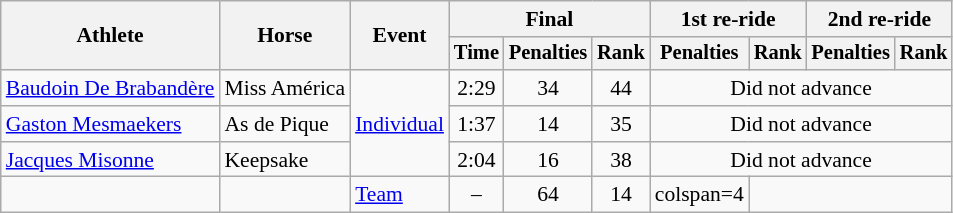<table class=wikitable style=font-size:90%;text-align:center>
<tr>
<th rowspan=2>Athlete</th>
<th rowspan=2>Horse</th>
<th rowspan=2>Event</th>
<th colspan=3>Final</th>
<th colspan=2>1st re-ride</th>
<th colspan=2>2nd re-ride</th>
</tr>
<tr style=font-size:95%>
<th>Time</th>
<th>Penalties</th>
<th>Rank</th>
<th>Penalties</th>
<th>Rank</th>
<th>Penalties</th>
<th>Rank</th>
</tr>
<tr>
<td align=left><a href='#'>Baudoin De Brabandère</a></td>
<td align=left>Miss América</td>
<td align=left rowspan=3><a href='#'>Individual</a></td>
<td>2:29</td>
<td>34</td>
<td>44</td>
<td colspan=4>Did not advance</td>
</tr>
<tr>
<td align=left><a href='#'>Gaston Mesmaekers</a></td>
<td align=left>As de Pique</td>
<td>1:37</td>
<td>14</td>
<td>35</td>
<td colspan=4>Did not advance</td>
</tr>
<tr>
<td align=left><a href='#'>Jacques Misonne</a></td>
<td align=left>Keepsake</td>
<td>2:04</td>
<td>16</td>
<td>38</td>
<td colspan=4>Did not advance</td>
</tr>
<tr>
<td align=left></td>
<td align=left></td>
<td align=left rowspan=3><a href='#'>Team</a></td>
<td>–</td>
<td>64</td>
<td>14</td>
<td>colspan=4 </td>
</tr>
</table>
